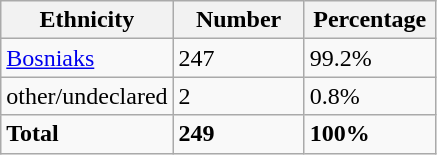<table class="wikitable">
<tr>
<th width="100px">Ethnicity</th>
<th width="80px">Number</th>
<th width="80px">Percentage</th>
</tr>
<tr>
<td><a href='#'>Bosniaks</a></td>
<td>247</td>
<td>99.2%</td>
</tr>
<tr>
<td>other/undeclared</td>
<td>2</td>
<td>0.8%</td>
</tr>
<tr>
<td><strong>Total</strong></td>
<td><strong>249</strong></td>
<td><strong>100%</strong></td>
</tr>
</table>
